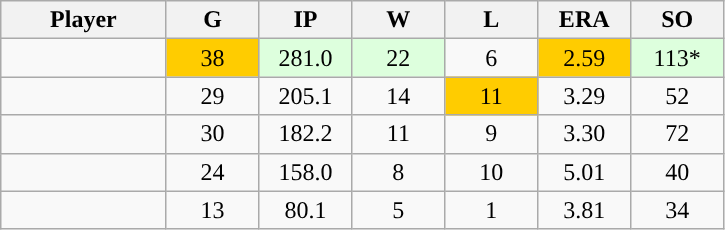<table class="wikitable sortable">
<tr>
<th bgcolor="#DDDDFF" width="16%">Player</th>
<th bgcolor="#DDDDFF" width="9%">G</th>
<th bgcolor="#DDDDFF" width="9%">IP</th>
<th bgcolor="#DDDDFF" width="9%">W</th>
<th bgcolor="#DDDDFF" width="9%">L</th>
<th bgcolor="#DDDDFF" width="9%">ERA</th>
<th bgcolor="#DDDDFF" width="9%">SO</th>
</tr>
<tr align="center">
<td></td>
<td style="background:#fc0;">38</td>
<td style="background:#DDFFDD;">281.0</td>
<td style="background:#DDFFDD;">22</td>
<td>6</td>
<td style="background:#fc0;">2.59</td>
<td style="background:#DDFFDD;">113*</td>
</tr>
<tr align="center">
<td></td>
<td>29</td>
<td>205.1</td>
<td>14</td>
<td style="background:#fc0;">11</td>
<td>3.29</td>
<td>52</td>
</tr>
<tr align="center">
<td></td>
<td>30</td>
<td>182.2</td>
<td>11</td>
<td>9</td>
<td>3.30</td>
<td>72</td>
</tr>
<tr align="center">
<td></td>
<td>24</td>
<td>158.0</td>
<td>8</td>
<td>10</td>
<td>5.01</td>
<td>40</td>
</tr>
<tr align="center">
<td></td>
<td>13</td>
<td>80.1</td>
<td>5</td>
<td>1</td>
<td>3.81</td>
<td>34</td>
</tr>
</table>
